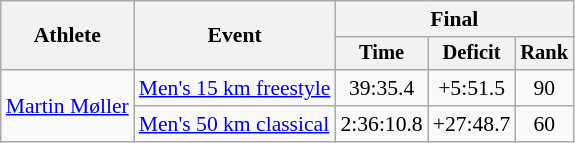<table class="wikitable" style="font-size:90%">
<tr>
<th rowspan=2>Athlete</th>
<th rowspan=2>Event</th>
<th colspan=3>Final</th>
</tr>
<tr style="font-size: 95%">
<th>Time</th>
<th>Deficit</th>
<th>Rank</th>
</tr>
<tr align=center>
<td align=left rowspan=2><a href='#'>Martin Møller</a></td>
<td align=left><a href='#'>Men's 15 km freestyle</a></td>
<td>39:35.4</td>
<td>+5:51.5</td>
<td>90</td>
</tr>
<tr align=center>
<td align=left><a href='#'>Men's 50 km classical</a></td>
<td>2:36:10.8</td>
<td>+27:48.7</td>
<td>60</td>
</tr>
</table>
